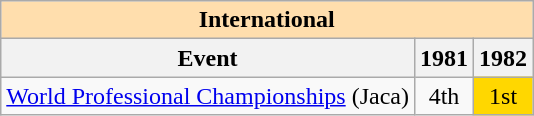<table class="wikitable" style="text-align:center">
<tr>
<th style="background-color: #ffdead; " colspan=3 align=center>International</th>
</tr>
<tr>
<th>Event</th>
<th>1981</th>
<th>1982</th>
</tr>
<tr>
<td align=left><a href='#'>World Professional Championships</a> (Jaca)</td>
<td>4th</td>
<td bgcolor=gold>1st</td>
</tr>
</table>
